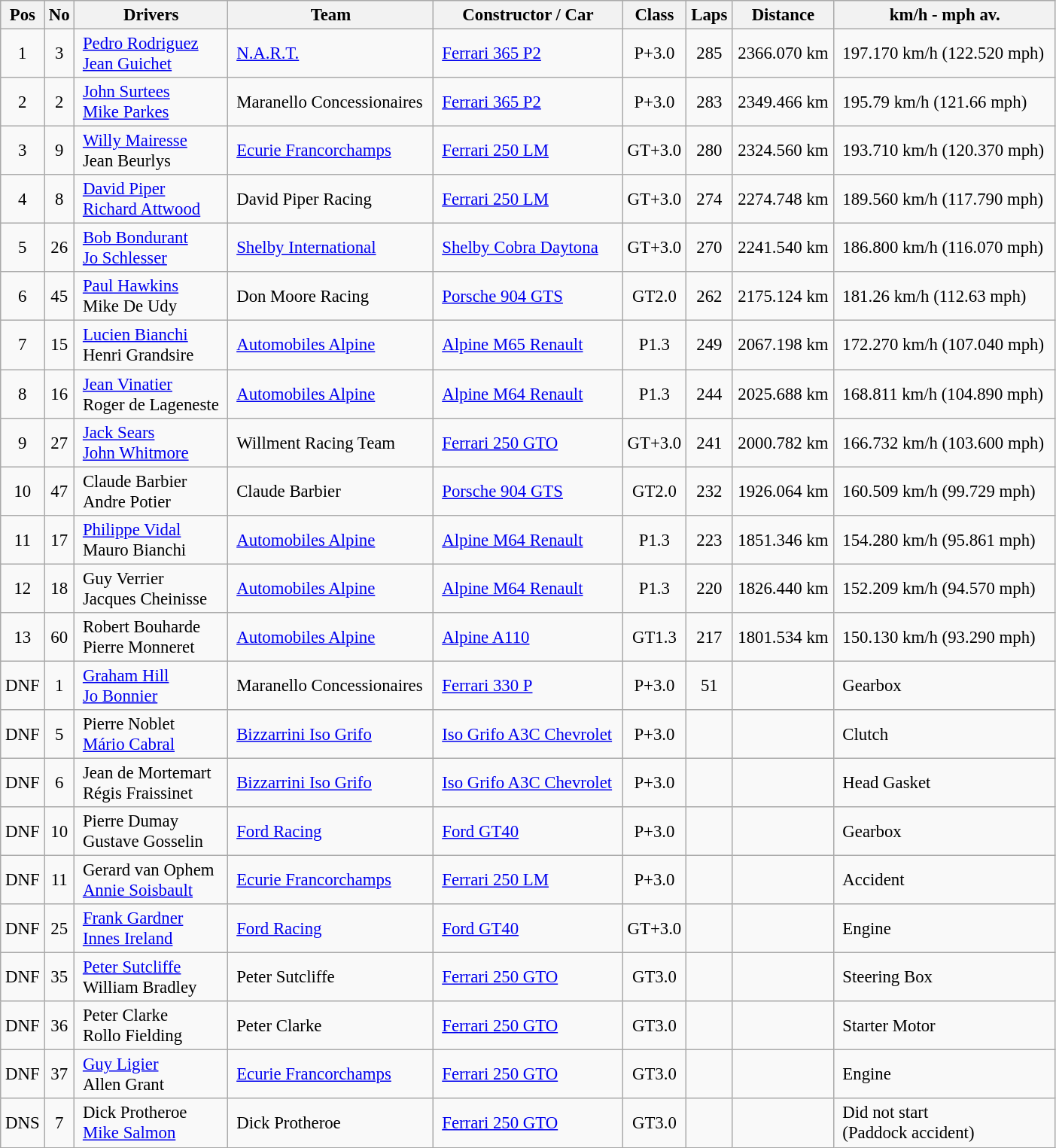<table class="wikitable" style="width: 74%;font-size: 95%;">
<tr>
<th>Pos</th>
<th>No</th>
<th>Drivers</th>
<th>Team</th>
<th>Constructor / Car</th>
<th>Class</th>
<th>Laps</th>
<th>Distance</th>
<th>km/h - mph av.</th>
</tr>
<tr>
<td align="center">1</td>
<td align="center">3</td>
<td style="padding-left: 7px"> <a href='#'>Pedro Rodriguez</a><br> <a href='#'>Jean Guichet</a></td>
<td style="padding-left: 7px"> <a href='#'>N.A.R.T.</a></td>
<td style="padding-left: 7px"> <a href='#'>Ferrari 365 P2</a></td>
<td align="center">P+3.0</td>
<td align="center">285</td>
<td align="center">2366.070 km</td>
<td style="padding-left: 7px">197.170 km/h (122.520 mph)</td>
</tr>
<tr>
<td align="center">2</td>
<td align="center">2</td>
<td style="padding-left: 7px"> <a href='#'>John Surtees</a><br> <a href='#'>Mike Parkes</a></td>
<td style="padding-left: 7px"> Maranello Concessionaires</td>
<td style="padding-left: 7px"> <a href='#'>Ferrari 365 P2</a></td>
<td align="center">P+3.0</td>
<td align="center">283</td>
<td align="center">2349.466 km</td>
<td style="padding-left: 7px">195.79 km/h (121.66 mph)</td>
</tr>
<tr>
<td align="center">3</td>
<td align="center">9</td>
<td style="padding-left: 7px"> <a href='#'>Willy Mairesse</a><br> Jean Beurlys</td>
<td style="padding-left: 7px"> <a href='#'>Ecurie Francorchamps</a></td>
<td style="padding-left: 7px"> <a href='#'>Ferrari 250 LM</a></td>
<td align="center">GT+3.0</td>
<td align="center">280</td>
<td align="center">2324.560 km</td>
<td style="padding-left: 7px">193.710 km/h (120.370 mph)</td>
</tr>
<tr>
<td align="center">4</td>
<td align="center">8</td>
<td style="padding-left: 7px"> <a href='#'>David Piper</a><br> <a href='#'>Richard Attwood</a></td>
<td style="padding-left: 7px"> David Piper Racing</td>
<td style="padding-left: 7px"> <a href='#'>Ferrari 250 LM</a></td>
<td align="center">GT+3.0</td>
<td align="center">274</td>
<td align="center">2274.748 km</td>
<td style="padding-left: 7px">189.560 km/h (117.790 mph)</td>
</tr>
<tr>
<td align="center">5</td>
<td align="center">26</td>
<td style="padding-left: 7px"> <a href='#'>Bob Bondurant</a><br> <a href='#'>Jo Schlesser</a></td>
<td style="padding-left: 7px"> <a href='#'>Shelby International</a></td>
<td style="padding-left: 7px"> <a href='#'>Shelby Cobra Daytona</a></td>
<td align="center">GT+3.0</td>
<td align="center">270</td>
<td align="center">2241.540 km</td>
<td style="padding-left: 7px">186.800 km/h (116.070 mph)</td>
</tr>
<tr>
<td align="center">6</td>
<td align="center">45</td>
<td style="padding-left: 7px"> <a href='#'>Paul Hawkins</a><br> Mike De Udy</td>
<td style="padding-left: 7px"> Don Moore Racing</td>
<td style="padding-left: 7px"> <a href='#'>Porsche 904 GTS</a></td>
<td align="center">GT2.0</td>
<td align="center">262</td>
<td align="center">2175.124 km</td>
<td style="padding-left: 7px">181.26 km/h (112.63 mph)</td>
</tr>
<tr>
<td align="center">7</td>
<td align="center">15</td>
<td style="padding-left: 7px"> <a href='#'>Lucien Bianchi</a><br> Henri Grandsire</td>
<td style="padding-left: 7px"> <a href='#'>Automobiles Alpine</a></td>
<td style="padding-left: 7px"> <a href='#'>Alpine M65 Renault</a></td>
<td align="center">P1.3</td>
<td align="center">249</td>
<td align="center">2067.198 km</td>
<td style="padding-left: 7px">172.270 km/h (107.040 mph)</td>
</tr>
<tr>
<td align="center">8</td>
<td align="center">16</td>
<td style="padding-left: 7px"> <a href='#'>Jean Vinatier</a><br> Roger de Lageneste</td>
<td style="padding-left: 7px"> <a href='#'>Automobiles Alpine</a></td>
<td style="padding-left: 7px"> <a href='#'>Alpine M64 Renault</a></td>
<td align="center">P1.3</td>
<td align="center">244</td>
<td align="center">2025.688 km</td>
<td style="padding-left: 7px">168.811 km/h (104.890 mph)</td>
</tr>
<tr>
<td align="center">9</td>
<td align="center">27</td>
<td style="padding-left: 7px"> <a href='#'>Jack Sears</a><br> <a href='#'>John Whitmore</a></td>
<td style="padding-left: 7px"> Willment Racing Team</td>
<td style="padding-left: 7px"> <a href='#'>Ferrari 250 GTO</a></td>
<td align="center">GT+3.0</td>
<td align="center">241</td>
<td align="center">2000.782 km</td>
<td style="padding-left: 7px">166.732 km/h (103.600 mph)</td>
</tr>
<tr>
<td align="center">10</td>
<td align="center">47</td>
<td style="padding-left: 7px"> Claude Barbier<br> Andre Potier</td>
<td style="padding-left: 7px"> Claude Barbier</td>
<td style="padding-left: 7px"> <a href='#'>Porsche 904 GTS</a></td>
<td align="center">GT2.0</td>
<td align="center">232</td>
<td align="center">1926.064 km</td>
<td style="padding-left: 7px">160.509 km/h (99.729 mph)</td>
</tr>
<tr>
<td align="center">11</td>
<td align="center">17</td>
<td style="padding-left: 7px"> <a href='#'>Philippe Vidal</a><br> Mauro Bianchi</td>
<td style="padding-left: 7px"> <a href='#'>Automobiles Alpine</a></td>
<td style="padding-left: 7px"> <a href='#'>Alpine M64 Renault</a></td>
<td align="center">P1.3</td>
<td align="center">223</td>
<td align="center">1851.346 km</td>
<td style="padding-left: 7px">154.280 km/h (95.861 mph)</td>
</tr>
<tr>
<td align="center">12</td>
<td align="center">18</td>
<td style="padding-left: 7px"> Guy Verrier<br> Jacques Cheinisse</td>
<td style="padding-left: 7px"> <a href='#'>Automobiles Alpine</a></td>
<td style="padding-left: 7px"> <a href='#'>Alpine M64 Renault</a></td>
<td align="center">P1.3</td>
<td align="center">220</td>
<td align="center">1826.440 km</td>
<td style="padding-left: 7px">152.209 km/h (94.570 mph)</td>
</tr>
<tr>
<td align="center">13</td>
<td align="center">60</td>
<td style="padding-left: 7px"> Robert Bouharde<br> Pierre Monneret</td>
<td style="padding-left: 7px"> <a href='#'>Automobiles Alpine</a></td>
<td style="padding-left: 7px"> <a href='#'>Alpine A110</a></td>
<td align="center">GT1.3</td>
<td align="center">217</td>
<td align="center">1801.534 km</td>
<td style="padding-left: 7px">150.130 km/h (93.290 mph)</td>
</tr>
<tr>
<td align="center">DNF</td>
<td align="center">1</td>
<td style="padding-left: 7px"> <a href='#'>Graham Hill</a><br> <a href='#'>Jo Bonnier</a></td>
<td style="padding-left: 7px"> Maranello Concessionaires</td>
<td style="padding-left: 7px"> <a href='#'>Ferrari 330 P</a></td>
<td align="center">P+3.0</td>
<td align="center">51</td>
<td align="center"></td>
<td style="padding-left: 7px">Gearbox</td>
</tr>
<tr>
<td align="center">DNF</td>
<td align="center">5</td>
<td style="padding-left: 7px"> Pierre Noblet<br> <a href='#'>Mário Cabral</a></td>
<td style="padding-left: 7px"> <a href='#'>Bizzarrini Iso Grifo</a></td>
<td style="padding-left: 7px"> <a href='#'>Iso Grifo A3C Chevrolet</a></td>
<td align="center">P+3.0</td>
<td align="center"></td>
<td align="center"></td>
<td style="padding-left: 7px">Clutch</td>
</tr>
<tr>
<td align="center">DNF</td>
<td align="center">6</td>
<td style="padding-left: 7px"> Jean de Mortemart<br> Régis Fraissinet</td>
<td style="padding-left: 7px"> <a href='#'>Bizzarrini Iso Grifo</a></td>
<td style="padding-left: 7px"> <a href='#'>Iso Grifo A3C Chevrolet</a></td>
<td align="center">P+3.0</td>
<td align="center"></td>
<td align="center"></td>
<td style="padding-left: 7px">Head Gasket</td>
</tr>
<tr>
<td align="center">DNF</td>
<td align="center">10</td>
<td style="padding-left: 7px"> Pierre Dumay<br> Gustave Gosselin</td>
<td style="padding-left: 7px"> <a href='#'>Ford Racing</a></td>
<td style="padding-left: 7px"> <a href='#'>Ford GT40</a></td>
<td align="center">P+3.0</td>
<td align="center"></td>
<td align="center"></td>
<td style="padding-left: 7px">Gearbox</td>
</tr>
<tr>
<td align="center">DNF</td>
<td align="center">11</td>
<td style="padding-left: 7px"> Gerard van Ophem<br> <a href='#'>Annie Soisbault</a></td>
<td style="padding-left: 7px"> <a href='#'>Ecurie Francorchamps</a></td>
<td style="padding-left: 7px"> <a href='#'>Ferrari 250 LM</a></td>
<td align="center">P+3.0</td>
<td align="center"></td>
<td align="center"></td>
<td style="padding-left: 7px">Accident</td>
</tr>
<tr>
<td align="center">DNF</td>
<td align="center">25</td>
<td style="padding-left: 7px"> <a href='#'>Frank Gardner</a><br> <a href='#'>Innes Ireland</a></td>
<td style="padding-left: 7px"> <a href='#'>Ford Racing</a></td>
<td style="padding-left: 7px"> <a href='#'>Ford GT40</a></td>
<td align="center">GT+3.0</td>
<td align="center"></td>
<td align="center"></td>
<td style="padding-left: 7px">Engine</td>
</tr>
<tr>
<td align="center">DNF</td>
<td align="center">35</td>
<td style="padding-left: 7px"> <a href='#'>Peter Sutcliffe</a><br> William Bradley</td>
<td style="padding-left: 7px"> Peter Sutcliffe</td>
<td style="padding-left: 7px"> <a href='#'>Ferrari 250 GTO</a></td>
<td align="center">GT3.0</td>
<td align="center"></td>
<td align="center"></td>
<td style="padding-left: 7px">Steering Box</td>
</tr>
<tr>
<td align="center">DNF</td>
<td align="center">36</td>
<td style="padding-left: 7px"> Peter Clarke<br> Rollo Fielding</td>
<td style="padding-left: 7px"> Peter Clarke</td>
<td style="padding-left: 7px"> <a href='#'>Ferrari 250 GTO</a></td>
<td align="center">GT3.0</td>
<td align="center"></td>
<td align="center"></td>
<td style="padding-left: 7px">Starter Motor</td>
</tr>
<tr>
<td align="center">DNF</td>
<td align="center">37</td>
<td style="padding-left: 7px"> <a href='#'>Guy Ligier</a><br> Allen Grant</td>
<td style="padding-left: 7px"> <a href='#'>Ecurie Francorchamps</a></td>
<td style="padding-left: 7px"> <a href='#'>Ferrari 250 GTO</a></td>
<td align="center">GT3.0</td>
<td align="center"></td>
<td align="center"></td>
<td style="padding-left: 7px">Engine</td>
</tr>
<tr>
<td align="center">DNS</td>
<td align="center">7</td>
<td style="padding-left: 7px"> Dick Protheroe<br> <a href='#'>Mike Salmon</a></td>
<td style="padding-left: 7px"> Dick Protheroe</td>
<td style="padding-left: 7px"> <a href='#'>Ferrari 250 GTO</a></td>
<td align="center">GT3.0</td>
<td align="center"></td>
<td align="center"></td>
<td style="padding-left: 7px">Did not start<br>(Paddock accident)</td>
</tr>
</table>
